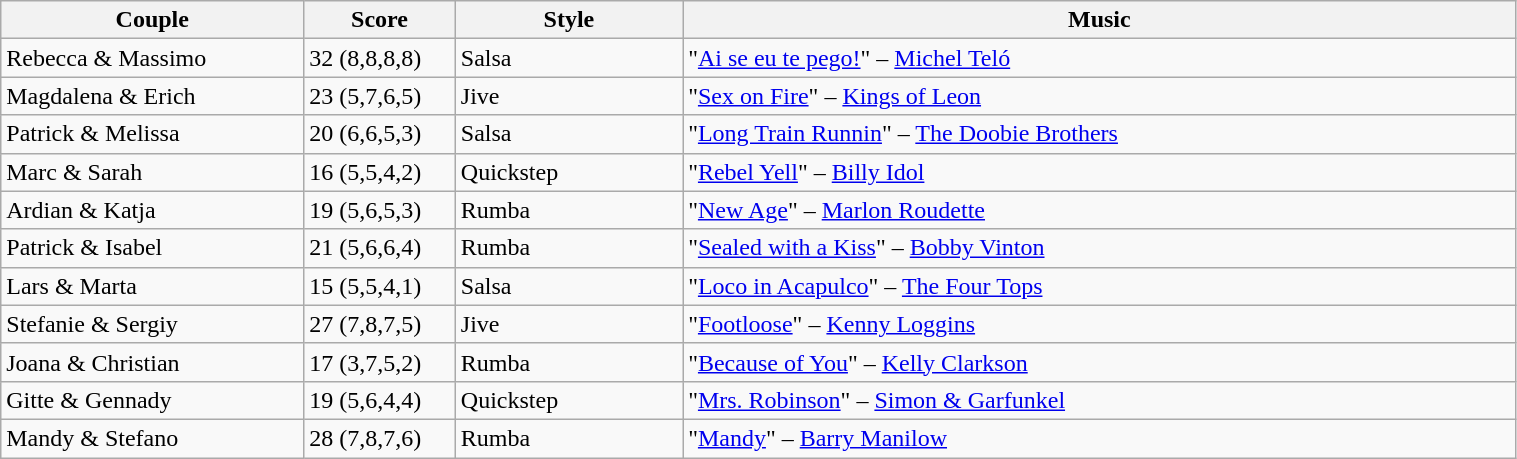<table class="wikitable" width="80%">
<tr>
<th width="20%">Couple</th>
<th width="10%">Score</th>
<th width="15%">Style</th>
<th width="60%">Music</th>
</tr>
<tr>
<td>Rebecca & Massimo</td>
<td>32 (8,8,8,8)</td>
<td>Salsa</td>
<td>"<a href='#'>Ai se eu te pego!</a>" – <a href='#'>Michel Teló</a></td>
</tr>
<tr>
<td>Magdalena & Erich</td>
<td>23 (5,7,6,5)</td>
<td>Jive</td>
<td>"<a href='#'>Sex on Fire</a>" – <a href='#'>Kings of Leon</a></td>
</tr>
<tr>
<td>Patrick & Melissa</td>
<td>20 (6,6,5,3)</td>
<td>Salsa</td>
<td>"<a href='#'>Long Train Runnin</a>" – <a href='#'>The Doobie Brothers</a></td>
</tr>
<tr>
<td>Marc & Sarah</td>
<td>16 (5,5,4,2)</td>
<td>Quickstep</td>
<td>"<a href='#'>Rebel Yell</a>" – <a href='#'>Billy Idol</a></td>
</tr>
<tr>
<td>Ardian & Katja</td>
<td>19 (5,6,5,3)</td>
<td>Rumba</td>
<td>"<a href='#'>New Age</a>" – <a href='#'>Marlon Roudette</a></td>
</tr>
<tr>
<td>Patrick & Isabel</td>
<td>21 (5,6,6,4)</td>
<td>Rumba</td>
<td>"<a href='#'>Sealed with a Kiss</a>" – <a href='#'>Bobby Vinton</a></td>
</tr>
<tr>
<td>Lars & Marta</td>
<td>15 (5,5,4,1)</td>
<td>Salsa</td>
<td>"<a href='#'>Loco in Acapulco</a>" – <a href='#'>The Four Tops</a></td>
</tr>
<tr>
<td>Stefanie & Sergiy</td>
<td>27 (7,8,7,5)</td>
<td>Jive</td>
<td>"<a href='#'>Footloose</a>" – <a href='#'>Kenny Loggins</a></td>
</tr>
<tr>
<td>Joana & Christian</td>
<td>17 (3,7,5,2)</td>
<td>Rumba</td>
<td>"<a href='#'>Because of You</a>" – <a href='#'>Kelly Clarkson</a></td>
</tr>
<tr>
<td>Gitte & Gennady</td>
<td>19 (5,6,4,4)</td>
<td>Quickstep</td>
<td>"<a href='#'>Mrs. Robinson</a>" – <a href='#'>Simon & Garfunkel</a></td>
</tr>
<tr>
<td>Mandy & Stefano</td>
<td>28 (7,8,7,6)</td>
<td>Rumba</td>
<td>"<a href='#'>Mandy</a>" – <a href='#'>Barry Manilow</a></td>
</tr>
</table>
